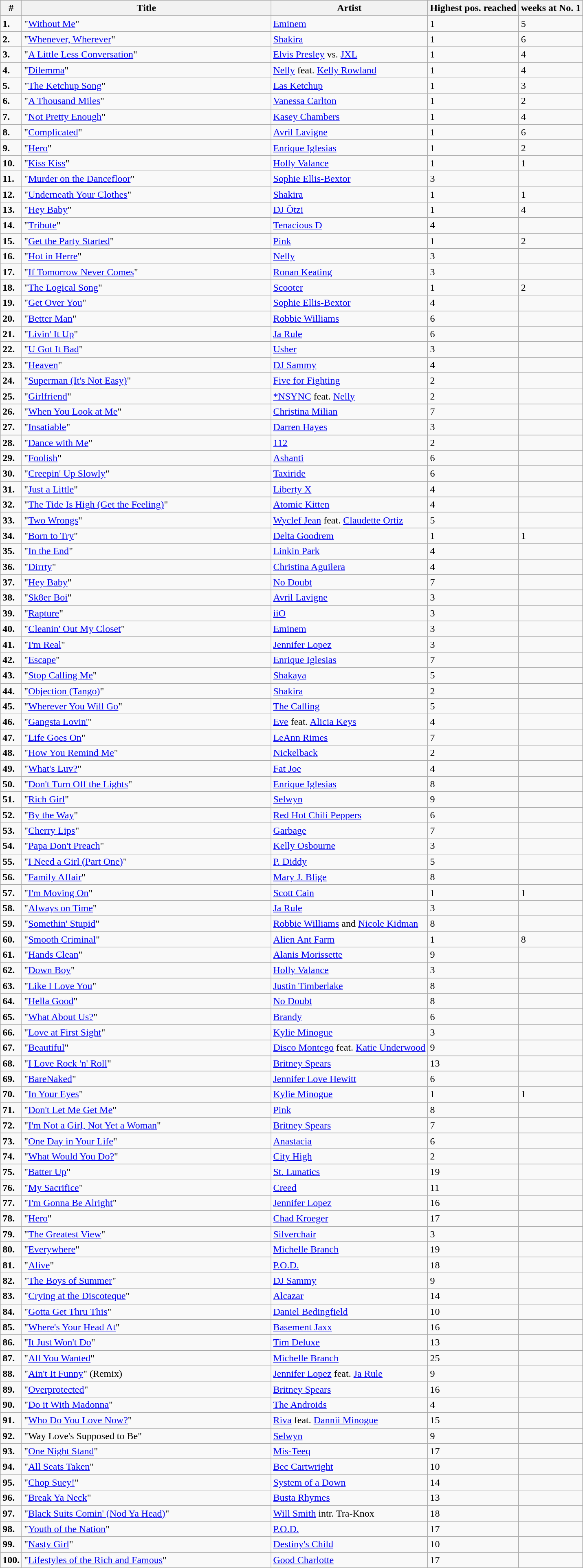<table class="wikitable sortable">
<tr>
<th>#</th>
<th width="400">Title</th>
<th>Artist</th>
<th>Highest pos. reached</th>
<th>weeks at No. 1</th>
</tr>
<tr>
<td><strong>1.</strong></td>
<td>"<a href='#'>Without Me</a>"</td>
<td><a href='#'>Eminem</a></td>
<td>1</td>
<td>5</td>
</tr>
<tr>
<td><strong>2.</strong></td>
<td>"<a href='#'>Whenever, Wherever</a>"</td>
<td><a href='#'>Shakira</a></td>
<td>1</td>
<td>6</td>
</tr>
<tr>
<td><strong>3.</strong></td>
<td>"<a href='#'>A Little Less Conversation</a>"</td>
<td><a href='#'>Elvis Presley</a> vs. <a href='#'>JXL</a></td>
<td>1</td>
<td>4</td>
</tr>
<tr>
<td><strong>4.</strong></td>
<td>"<a href='#'>Dilemma</a>"</td>
<td><a href='#'>Nelly</a> feat. <a href='#'>Kelly Rowland</a></td>
<td>1</td>
<td>4</td>
</tr>
<tr>
<td><strong>5.</strong></td>
<td>"<a href='#'>The Ketchup Song</a>"</td>
<td><a href='#'>Las Ketchup</a></td>
<td>1</td>
<td>3</td>
</tr>
<tr>
<td><strong>6.</strong></td>
<td>"<a href='#'>A Thousand Miles</a>"</td>
<td><a href='#'>Vanessa Carlton</a></td>
<td>1</td>
<td>2</td>
</tr>
<tr>
<td><strong>7.</strong></td>
<td>"<a href='#'>Not Pretty Enough</a>"</td>
<td><a href='#'>Kasey Chambers</a></td>
<td>1</td>
<td>4</td>
</tr>
<tr>
<td><strong>8.</strong></td>
<td>"<a href='#'>Complicated</a>"</td>
<td><a href='#'>Avril Lavigne</a></td>
<td>1</td>
<td>6</td>
</tr>
<tr>
<td><strong>9.</strong></td>
<td>"<a href='#'>Hero</a>"</td>
<td><a href='#'>Enrique Iglesias</a></td>
<td>1</td>
<td>2</td>
</tr>
<tr>
<td><strong>10.</strong></td>
<td>"<a href='#'>Kiss Kiss</a>"</td>
<td><a href='#'>Holly Valance</a></td>
<td>1</td>
<td>1</td>
</tr>
<tr>
<td><strong>11.</strong></td>
<td>"<a href='#'>Murder on the Dancefloor</a>"</td>
<td><a href='#'>Sophie Ellis-Bextor</a></td>
<td>3</td>
<td></td>
</tr>
<tr>
<td><strong>12.</strong></td>
<td>"<a href='#'>Underneath Your Clothes</a>"</td>
<td><a href='#'>Shakira</a></td>
<td>1</td>
<td>1</td>
</tr>
<tr>
<td><strong>13.</strong></td>
<td>"<a href='#'>Hey Baby</a>"</td>
<td><a href='#'>DJ Ötzi</a></td>
<td>1</td>
<td>4</td>
</tr>
<tr>
<td><strong>14.</strong></td>
<td>"<a href='#'>Tribute</a>"</td>
<td><a href='#'>Tenacious D</a></td>
<td>4</td>
<td></td>
</tr>
<tr>
<td><strong>15.</strong></td>
<td>"<a href='#'>Get the Party Started</a>"</td>
<td><a href='#'>Pink</a></td>
<td>1</td>
<td>2</td>
</tr>
<tr>
<td><strong>16.</strong></td>
<td>"<a href='#'>Hot in Herre</a>"</td>
<td><a href='#'>Nelly</a></td>
<td>3</td>
<td></td>
</tr>
<tr>
<td><strong>17.</strong></td>
<td>"<a href='#'>If Tomorrow Never Comes</a>"</td>
<td><a href='#'>Ronan Keating</a></td>
<td>3</td>
<td></td>
</tr>
<tr>
<td><strong>18.</strong></td>
<td>"<a href='#'>The Logical Song</a>"</td>
<td><a href='#'>Scooter</a></td>
<td>1</td>
<td>2</td>
</tr>
<tr>
<td><strong>19.</strong></td>
<td>"<a href='#'>Get Over You</a>"</td>
<td><a href='#'>Sophie Ellis-Bextor</a></td>
<td>4</td>
<td></td>
</tr>
<tr>
<td><strong>20.</strong></td>
<td>"<a href='#'>Better Man</a>"</td>
<td><a href='#'>Robbie Williams</a></td>
<td>6</td>
<td></td>
</tr>
<tr>
<td><strong>21.</strong></td>
<td>"<a href='#'>Livin' It Up</a>"</td>
<td><a href='#'>Ja Rule</a></td>
<td>6</td>
<td></td>
</tr>
<tr>
<td><strong>22.</strong></td>
<td>"<a href='#'>U Got It Bad</a>"</td>
<td><a href='#'>Usher</a></td>
<td>3</td>
<td></td>
</tr>
<tr>
<td><strong>23.</strong></td>
<td>"<a href='#'>Heaven</a>"</td>
<td><a href='#'>DJ Sammy</a></td>
<td>4</td>
<td></td>
</tr>
<tr>
<td><strong>24.</strong></td>
<td>"<a href='#'>Superman (It's Not Easy)</a>"</td>
<td><a href='#'>Five for Fighting</a></td>
<td>2</td>
<td></td>
</tr>
<tr>
<td><strong>25.</strong></td>
<td>"<a href='#'>Girlfriend</a>"</td>
<td><a href='#'>*NSYNC</a> feat. <a href='#'>Nelly</a></td>
<td>2</td>
<td></td>
</tr>
<tr>
<td><strong>26.</strong></td>
<td>"<a href='#'>When You Look at Me</a>"</td>
<td><a href='#'>Christina Milian</a></td>
<td>7</td>
<td></td>
</tr>
<tr>
<td><strong>27.</strong></td>
<td>"<a href='#'>Insatiable</a>"</td>
<td><a href='#'>Darren Hayes</a></td>
<td>3</td>
<td></td>
</tr>
<tr>
<td><strong>28.</strong></td>
<td>"<a href='#'>Dance with Me</a>"</td>
<td><a href='#'>112</a></td>
<td>2</td>
<td></td>
</tr>
<tr>
<td><strong>29.</strong></td>
<td>"<a href='#'>Foolish</a>"</td>
<td><a href='#'>Ashanti</a></td>
<td>6</td>
<td></td>
</tr>
<tr>
<td><strong>30.</strong></td>
<td>"<a href='#'>Creepin' Up Slowly</a>"</td>
<td><a href='#'>Taxiride</a></td>
<td>6</td>
<td></td>
</tr>
<tr>
<td><strong>31.</strong></td>
<td>"<a href='#'>Just a Little</a>"</td>
<td><a href='#'>Liberty X</a></td>
<td>4</td>
<td></td>
</tr>
<tr>
<td><strong>32.</strong></td>
<td>"<a href='#'>The Tide Is High (Get the Feeling)</a>"</td>
<td><a href='#'>Atomic Kitten</a></td>
<td>4</td>
<td></td>
</tr>
<tr>
<td><strong>33.</strong></td>
<td>"<a href='#'>Two Wrongs</a>"</td>
<td><a href='#'>Wyclef Jean</a> feat. <a href='#'>Claudette Ortiz</a></td>
<td>5</td>
<td></td>
</tr>
<tr>
<td><strong>34.</strong></td>
<td>"<a href='#'>Born to Try</a>"</td>
<td><a href='#'>Delta Goodrem</a></td>
<td>1</td>
<td>1</td>
</tr>
<tr>
<td><strong>35.</strong></td>
<td>"<a href='#'>In the End</a>"</td>
<td><a href='#'>Linkin Park</a></td>
<td>4</td>
<td></td>
</tr>
<tr>
<td><strong>36.</strong></td>
<td>"<a href='#'>Dirrty</a>"</td>
<td><a href='#'>Christina Aguilera</a></td>
<td>4</td>
<td></td>
</tr>
<tr>
<td><strong>37.</strong></td>
<td>"<a href='#'>Hey Baby</a>"</td>
<td><a href='#'>No Doubt</a></td>
<td>7</td>
<td></td>
</tr>
<tr>
<td><strong>38.</strong></td>
<td>"<a href='#'>Sk8er Boi</a>"</td>
<td><a href='#'>Avril Lavigne</a></td>
<td>3</td>
<td></td>
</tr>
<tr>
<td><strong>39.</strong></td>
<td>"<a href='#'>Rapture</a>"</td>
<td><a href='#'>iiO</a></td>
<td>3</td>
<td></td>
</tr>
<tr>
<td><strong>40.</strong></td>
<td>"<a href='#'>Cleanin' Out My Closet</a>"</td>
<td><a href='#'>Eminem</a></td>
<td>3</td>
<td></td>
</tr>
<tr>
<td><strong>41.</strong></td>
<td>"<a href='#'>I'm Real</a>"</td>
<td><a href='#'>Jennifer Lopez</a></td>
<td>3</td>
<td></td>
</tr>
<tr>
<td><strong>42.</strong></td>
<td>"<a href='#'>Escape</a>"</td>
<td><a href='#'>Enrique Iglesias</a></td>
<td>7</td>
<td></td>
</tr>
<tr>
<td><strong>43.</strong></td>
<td>"<a href='#'>Stop Calling Me</a>"</td>
<td><a href='#'>Shakaya</a></td>
<td>5</td>
<td></td>
</tr>
<tr>
<td><strong>44.</strong></td>
<td>"<a href='#'>Objection (Tango)</a>"</td>
<td><a href='#'>Shakira</a></td>
<td>2</td>
<td></td>
</tr>
<tr>
<td><strong>45.</strong></td>
<td>"<a href='#'>Wherever You Will Go</a>"</td>
<td><a href='#'>The Calling</a></td>
<td>5</td>
<td></td>
</tr>
<tr>
<td><strong>46.</strong></td>
<td>"<a href='#'>Gangsta Lovin'</a>"</td>
<td><a href='#'>Eve</a> feat. <a href='#'>Alicia Keys</a></td>
<td>4</td>
<td></td>
</tr>
<tr>
<td><strong>47.</strong></td>
<td>"<a href='#'>Life Goes On</a>"</td>
<td><a href='#'>LeAnn Rimes</a></td>
<td>7</td>
<td></td>
</tr>
<tr>
<td><strong>48.</strong></td>
<td>"<a href='#'>How You Remind Me</a>"</td>
<td><a href='#'>Nickelback</a></td>
<td>2</td>
<td></td>
</tr>
<tr>
<td><strong>49.</strong></td>
<td>"<a href='#'>What's Luv?</a>"</td>
<td><a href='#'>Fat Joe</a></td>
<td>4</td>
<td></td>
</tr>
<tr>
<td><strong>50.</strong></td>
<td>"<a href='#'>Don't Turn Off the Lights</a>"</td>
<td><a href='#'>Enrique Iglesias</a></td>
<td>8</td>
<td></td>
</tr>
<tr>
<td><strong>51.</strong></td>
<td>"<a href='#'>Rich Girl</a>"</td>
<td><a href='#'>Selwyn</a></td>
<td>9</td>
<td></td>
</tr>
<tr>
<td><strong>52.</strong></td>
<td>"<a href='#'>By the Way</a>"</td>
<td><a href='#'>Red Hot Chili Peppers</a></td>
<td>6</td>
<td></td>
</tr>
<tr>
<td><strong>53.</strong></td>
<td>"<a href='#'>Cherry Lips</a>"</td>
<td><a href='#'>Garbage</a></td>
<td>7</td>
<td></td>
</tr>
<tr>
<td><strong>54.</strong></td>
<td>"<a href='#'>Papa Don't Preach</a>"</td>
<td><a href='#'>Kelly Osbourne</a></td>
<td>3</td>
<td></td>
</tr>
<tr>
<td><strong>55.</strong></td>
<td>"<a href='#'>I Need a Girl (Part One)</a>"</td>
<td><a href='#'>P. Diddy</a></td>
<td>5</td>
<td></td>
</tr>
<tr>
<td><strong>56.</strong></td>
<td>"<a href='#'>Family Affair</a>"</td>
<td><a href='#'>Mary J. Blige</a></td>
<td>8</td>
<td></td>
</tr>
<tr>
<td><strong>57.</strong></td>
<td>"<a href='#'>I'm Moving On</a>"</td>
<td><a href='#'>Scott Cain</a></td>
<td>1</td>
<td>1</td>
</tr>
<tr>
<td><strong>58.</strong></td>
<td>"<a href='#'>Always on Time</a>"</td>
<td><a href='#'>Ja Rule</a></td>
<td>3</td>
<td></td>
</tr>
<tr>
<td><strong>59.</strong></td>
<td>"<a href='#'>Somethin' Stupid</a>"</td>
<td><a href='#'>Robbie Williams</a> and <a href='#'>Nicole Kidman</a></td>
<td>8</td>
<td></td>
</tr>
<tr>
<td><strong>60.</strong></td>
<td>"<a href='#'>Smooth Criminal</a>"</td>
<td><a href='#'>Alien Ant Farm</a></td>
<td>1</td>
<td>8</td>
</tr>
<tr>
<td><strong>61.</strong></td>
<td>"<a href='#'>Hands Clean</a>"</td>
<td><a href='#'>Alanis Morissette</a></td>
<td>9</td>
<td></td>
</tr>
<tr>
<td><strong>62.</strong></td>
<td>"<a href='#'>Down Boy</a>"</td>
<td><a href='#'>Holly Valance</a></td>
<td>3</td>
<td></td>
</tr>
<tr>
<td><strong>63.</strong></td>
<td>"<a href='#'>Like I Love You</a>"</td>
<td><a href='#'>Justin Timberlake</a></td>
<td>8</td>
<td></td>
</tr>
<tr>
<td><strong>64.</strong></td>
<td>"<a href='#'>Hella Good</a>"</td>
<td><a href='#'>No Doubt</a></td>
<td>8</td>
<td></td>
</tr>
<tr>
<td><strong>65.</strong></td>
<td>"<a href='#'>What About Us?</a>"</td>
<td><a href='#'>Brandy</a></td>
<td>6</td>
<td></td>
</tr>
<tr>
<td><strong>66.</strong></td>
<td>"<a href='#'>Love at First Sight</a>"</td>
<td><a href='#'>Kylie Minogue</a></td>
<td>3</td>
<td></td>
</tr>
<tr>
<td><strong>67.</strong></td>
<td>"<a href='#'>Beautiful</a>"</td>
<td><a href='#'>Disco Montego</a> feat. <a href='#'>Katie Underwood</a></td>
<td>9</td>
<td></td>
</tr>
<tr>
<td><strong>68.</strong></td>
<td>"<a href='#'>I Love Rock 'n' Roll</a>"</td>
<td><a href='#'>Britney Spears</a></td>
<td>13</td>
<td></td>
</tr>
<tr>
<td><strong>69.</strong></td>
<td>"<a href='#'>BareNaked</a>"</td>
<td><a href='#'>Jennifer Love Hewitt</a></td>
<td>6</td>
<td></td>
</tr>
<tr>
<td><strong>70.</strong></td>
<td>"<a href='#'>In Your Eyes</a>"</td>
<td><a href='#'>Kylie Minogue</a></td>
<td>1</td>
<td>1</td>
</tr>
<tr>
<td><strong>71.</strong></td>
<td>"<a href='#'>Don't Let Me Get Me</a>"</td>
<td><a href='#'>Pink</a></td>
<td>8</td>
<td></td>
</tr>
<tr>
<td><strong>72.</strong></td>
<td>"<a href='#'>I'm Not a Girl, Not Yet a Woman</a>"</td>
<td><a href='#'>Britney Spears</a></td>
<td>7</td>
<td></td>
</tr>
<tr>
<td><strong>73.</strong></td>
<td>"<a href='#'>One Day in Your Life</a>"</td>
<td><a href='#'>Anastacia</a></td>
<td>6</td>
<td></td>
</tr>
<tr>
<td><strong>74.</strong></td>
<td>"<a href='#'>What Would You Do?</a>"</td>
<td><a href='#'>City High</a></td>
<td>2</td>
<td></td>
</tr>
<tr>
<td><strong>75.</strong></td>
<td>"<a href='#'>Batter Up</a>"</td>
<td><a href='#'>St. Lunatics</a></td>
<td>19</td>
<td></td>
</tr>
<tr>
<td><strong>76.</strong></td>
<td>"<a href='#'>My Sacrifice</a>"</td>
<td><a href='#'>Creed</a></td>
<td>11</td>
<td></td>
</tr>
<tr>
<td><strong>77.</strong></td>
<td>"<a href='#'>I'm Gonna Be Alright</a>"</td>
<td><a href='#'>Jennifer Lopez</a></td>
<td>16</td>
<td></td>
</tr>
<tr>
<td><strong>78.</strong></td>
<td>"<a href='#'>Hero</a>"</td>
<td><a href='#'>Chad Kroeger</a></td>
<td>17</td>
<td></td>
</tr>
<tr>
<td><strong>79.</strong></td>
<td>"<a href='#'>The Greatest View</a>"</td>
<td><a href='#'>Silverchair</a></td>
<td>3</td>
<td></td>
</tr>
<tr>
<td><strong>80.</strong></td>
<td>"<a href='#'>Everywhere</a>"</td>
<td><a href='#'>Michelle Branch</a></td>
<td>19</td>
<td></td>
</tr>
<tr>
<td><strong>81.</strong></td>
<td>"<a href='#'>Alive</a>"</td>
<td><a href='#'>P.O.D.</a></td>
<td>18</td>
<td></td>
</tr>
<tr>
<td><strong>82.</strong></td>
<td>"<a href='#'>The Boys of Summer</a>"</td>
<td><a href='#'>DJ Sammy</a></td>
<td>9</td>
<td></td>
</tr>
<tr>
<td><strong>83.</strong></td>
<td>"<a href='#'>Crying at the Discoteque</a>"</td>
<td><a href='#'>Alcazar</a></td>
<td>14</td>
<td></td>
</tr>
<tr>
<td><strong>84.</strong></td>
<td>"<a href='#'>Gotta Get Thru This</a>"</td>
<td><a href='#'>Daniel Bedingfield</a></td>
<td>10</td>
<td></td>
</tr>
<tr>
<td><strong>85.</strong></td>
<td>"<a href='#'>Where's Your Head At</a>"</td>
<td><a href='#'>Basement Jaxx</a></td>
<td>16</td>
<td></td>
</tr>
<tr>
<td><strong>86.</strong></td>
<td>"<a href='#'>It Just Won't Do</a>"</td>
<td><a href='#'>Tim Deluxe</a></td>
<td>13</td>
<td></td>
</tr>
<tr>
<td><strong>87.</strong></td>
<td>"<a href='#'>All You Wanted</a>"</td>
<td><a href='#'>Michelle Branch</a></td>
<td>25</td>
<td></td>
</tr>
<tr>
<td><strong>88.</strong></td>
<td>"<a href='#'>Ain't It Funny</a>" (Remix)</td>
<td><a href='#'>Jennifer Lopez</a> feat. <a href='#'>Ja Rule</a></td>
<td>9</td>
<td></td>
</tr>
<tr>
<td><strong>89.</strong></td>
<td>"<a href='#'>Overprotected</a>"</td>
<td><a href='#'>Britney Spears</a></td>
<td>16</td>
<td></td>
</tr>
<tr>
<td><strong>90.</strong></td>
<td>"<a href='#'>Do it With Madonna</a>"</td>
<td><a href='#'>The Androids</a></td>
<td>4</td>
<td></td>
</tr>
<tr>
<td><strong>91.</strong></td>
<td>"<a href='#'>Who Do You Love Now?</a>"</td>
<td><a href='#'>Riva</a> feat. <a href='#'>Dannii Minogue</a></td>
<td>15</td>
<td></td>
</tr>
<tr>
<td><strong>92.</strong></td>
<td>"Way Love's Supposed to Be"</td>
<td><a href='#'>Selwyn</a></td>
<td>9</td>
<td></td>
</tr>
<tr>
<td><strong>93.</strong></td>
<td>"<a href='#'>One Night Stand</a>"</td>
<td><a href='#'>Mis-Teeq</a></td>
<td>17</td>
<td></td>
</tr>
<tr>
<td><strong>94.</strong></td>
<td>"<a href='#'>All Seats Taken</a>"</td>
<td><a href='#'>Bec Cartwright</a></td>
<td>10</td>
<td></td>
</tr>
<tr>
<td><strong>95.</strong></td>
<td>"<a href='#'>Chop Suey!</a>"</td>
<td><a href='#'>System of a Down</a></td>
<td>14</td>
<td></td>
</tr>
<tr>
<td><strong>96.</strong></td>
<td>"<a href='#'>Break Ya Neck</a>"</td>
<td><a href='#'>Busta Rhymes</a></td>
<td>13</td>
<td></td>
</tr>
<tr>
<td><strong>97.</strong></td>
<td>"<a href='#'>Black Suits Comin' (Nod Ya Head)</a>"</td>
<td><a href='#'>Will Smith</a> intr. Tra-Knox</td>
<td>18</td>
<td></td>
</tr>
<tr>
<td><strong>98.</strong></td>
<td>"<a href='#'>Youth of the Nation</a>"</td>
<td><a href='#'>P.O.D.</a></td>
<td>17</td>
<td></td>
</tr>
<tr>
<td><strong>99.</strong></td>
<td>"<a href='#'>Nasty Girl</a>"</td>
<td><a href='#'>Destiny's Child</a></td>
<td>10</td>
<td></td>
</tr>
<tr>
<td><strong>100.</strong></td>
<td>"<a href='#'>Lifestyles of the Rich and Famous</a>"</td>
<td><a href='#'>Good Charlotte</a></td>
<td>17</td>
<td></td>
</tr>
</table>
